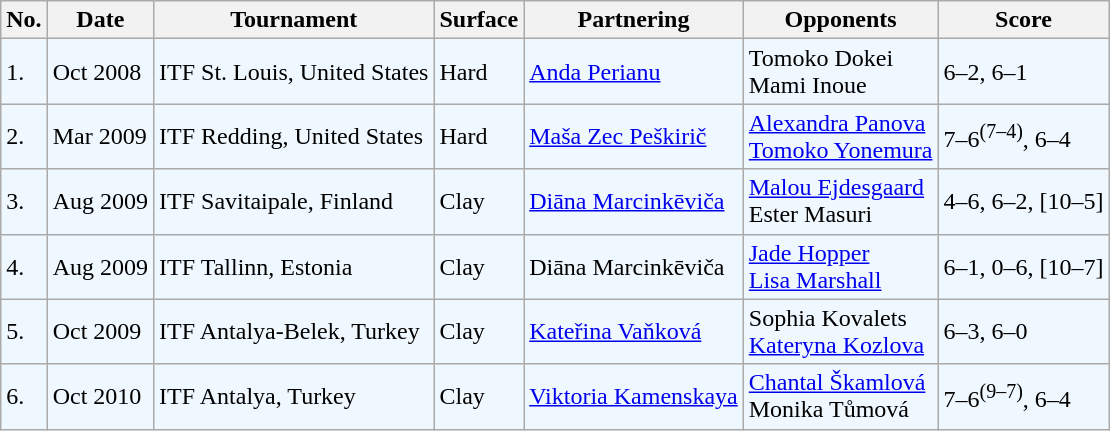<table class="wikitable">
<tr>
<th>No.</th>
<th>Date</th>
<th>Tournament</th>
<th>Surface</th>
<th>Partnering</th>
<th>Opponents</th>
<th>Score</th>
</tr>
<tr bgcolor="#f0f8ff">
<td>1.</td>
<td>Oct 2008</td>
<td>ITF St. Louis, United States</td>
<td>Hard</td>
<td> <a href='#'>Anda Perianu</a></td>
<td> Tomoko Dokei <br>  Mami Inoue</td>
<td>6–2, 6–1</td>
</tr>
<tr bgcolor="#f0f8ff">
<td>2.</td>
<td>Mar 2009</td>
<td>ITF Redding, United States</td>
<td>Hard</td>
<td> <a href='#'>Maša Zec Peškirič</a></td>
<td> <a href='#'>Alexandra Panova</a> <br>  <a href='#'>Tomoko Yonemura</a></td>
<td>7–6<sup>(7–4)</sup>, 6–4</td>
</tr>
<tr bgcolor="#f0f8ff">
<td>3.</td>
<td>Aug 2009</td>
<td>ITF Savitaipale, Finland</td>
<td>Clay</td>
<td> <a href='#'>Diāna Marcinkēviča</a></td>
<td> <a href='#'>Malou Ejdesgaard</a> <br>  Ester Masuri</td>
<td>4–6, 6–2, [10–5]</td>
</tr>
<tr bgcolor="#f0f8ff">
<td>4.</td>
<td>Aug 2009</td>
<td>ITF Tallinn, Estonia</td>
<td>Clay</td>
<td> Diāna Marcinkēviča</td>
<td> <a href='#'>Jade Hopper</a> <br>  <a href='#'>Lisa Marshall</a></td>
<td>6–1, 0–6, [10–7]</td>
</tr>
<tr bgcolor="#f0f8ff">
<td>5.</td>
<td>Oct 2009</td>
<td>ITF Antalya-Belek, Turkey</td>
<td>Clay</td>
<td> <a href='#'>Kateřina Vaňková</a></td>
<td> Sophia Kovalets <br>  <a href='#'>Kateryna Kozlova</a></td>
<td>6–3, 6–0</td>
</tr>
<tr bgcolor="#f0f8ff">
<td>6.</td>
<td>Oct 2010</td>
<td>ITF Antalya, Turkey</td>
<td>Clay</td>
<td> <a href='#'>Viktoria Kamenskaya</a></td>
<td> <a href='#'>Chantal Škamlová</a> <br>  Monika Tůmová</td>
<td>7–6<sup>(9–7)</sup>, 6–4</td>
</tr>
</table>
